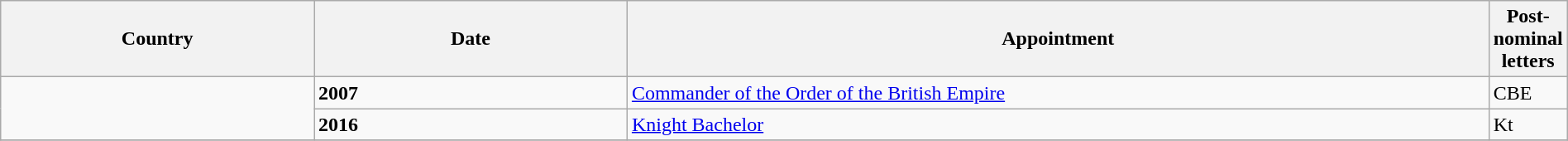<table class="wikitable" style="width:100%;">
<tr>
<th style="width:20%;">Country</th>
<th style="width:20%;">Date</th>
<th style="width:55%;">Appointment</th>
<th style="width:5%;">Post-nominal letters</th>
</tr>
<tr>
<td rowspan=2></td>
<td><strong>2007</strong></td>
<td><a href='#'>Commander of the Order of the British Empire</a></td>
<td>CBE</td>
</tr>
<tr>
<td><strong>2016</strong></td>
<td><a href='#'>Knight Bachelor</a></td>
<td>Kt</td>
</tr>
<tr>
</tr>
</table>
